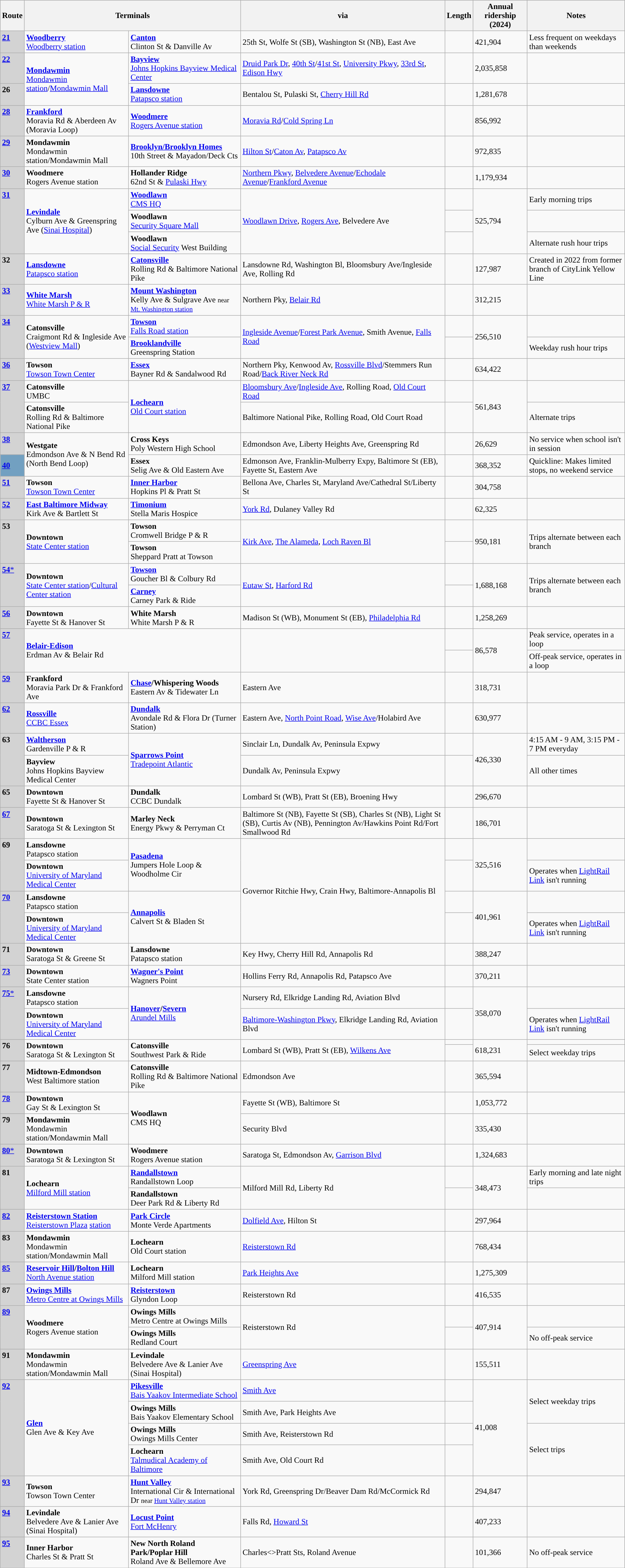<table class="wikitable sortable">
<tr>
<th>Route</th>
<th colspan="2">Terminals</th>
<th>via</th>
<th>Length</th>
<th>Annual ridership (2024)</th>
<th>Notes</th>
</tr>
<tr>
<td style="background:lightgray; color:black; vertical-align:top"><div><strong><a href='#'>21</a></strong></div></td>
<td><strong><a href='#'>Woodberry</a></strong><br><a href='#'>Woodberry station</a></td>
<td><strong><a href='#'>Canton</a></strong><br>Clinton St & Danville Av</td>
<td>25th St, Wolfe St (SB), Washington St (NB), East Ave</td>
<td></td>
<td>421,904</td>
<td>Less frequent on weekdays than weekends</td>
</tr>
<tr>
<td style="background:lightgray; color:black; vertical-align:top"><div><strong><a href='#'>22</a></strong></div></td>
<td rowspan="2"><strong><a href='#'>Mondawmin</a></strong><br><a href='#'>Mondawmin station</a>/<a href='#'>Mondawmin Mall</a></td>
<td><strong><a href='#'>Bayview</a></strong><br><a href='#'>Johns Hopkins Bayview Medical Center</a></td>
<td><a href='#'>Druid Park Dr</a>, <a href='#'>40th St</a>/<a href='#'>41st St</a>, <a href='#'>University Pkwy</a>, <a href='#'>33rd St</a>, <a href='#'>Edison Hwy</a></td>
<td></td>
<td>2,035,858</td>
<td></td>
</tr>
<tr>
<td style="background:lightgray; color:black; vertical-align:top"><div><strong>26</strong></div></td>
<td><strong><a href='#'>Lansdowne</a></strong><br><a href='#'>Patapsco station</a></td>
<td>Bentalou St, Pulaski St, <a href='#'>Cherry Hill Rd</a></td>
<td></td>
<td>1,281,678</td>
<td></td>
</tr>
<tr>
<td style="background:lightgray; color:black; vertical-align:top"><div><strong><a href='#'>28</a></strong></div></td>
<td><strong><a href='#'>Frankford</a></strong><br>Moravia Rd & Aberdeen Av (Moravia Loop)</td>
<td><strong><a href='#'>Woodmere</a></strong><br><a href='#'>Rogers Avenue station</a></td>
<td><a href='#'>Moravia Rd</a>/<a href='#'>Cold Spring Ln</a></td>
<td></td>
<td>856,992</td>
<td></td>
</tr>
<tr>
<td style="background:lightgray; color:black; vertical-align:top"><div><strong><a href='#'>29</a></strong></div></td>
<td><strong>Mondawmin</strong><br>Mondawmin station/Mondawmin Mall</td>
<td><strong><a href='#'>Brooklyn/Brooklyn Homes</a></strong><br>10th Street & Mayadon/Deck Cts</td>
<td><a href='#'>Hilton St</a>/<a href='#'>Caton Av</a>, <a href='#'>Patapsco Av</a></td>
<td></td>
<td>972,835</td>
<td></td>
</tr>
<tr>
<td style="background:lightgray; color:black; vertical-align:top"><div><strong><a href='#'>30</a></strong></div></td>
<td><strong>Woodmere</strong><br>Rogers Avenue station</td>
<td><strong>Hollander Ridge</strong><br>62nd St & <a href='#'>Pulaski Hwy</a></td>
<td><a href='#'>Northern Pkwy</a>, <a href='#'>Belvedere Avenue</a>/<a href='#'>Echodale Avenue</a>/<a href='#'>Frankford Avenue</a></td>
<td></td>
<td>1,179,934</td>
<td></td>
</tr>
<tr>
<td style="background:lightgray; color:black; vertical-align:top" rowspan="3"><div><strong><a href='#'>31</a></strong></div></td>
<td rowspan="3"><strong><a href='#'>Levindale</a></strong><br>Cylburn Ave & Greenspring Ave (<a href='#'>Sinai Hospital</a>)</td>
<td><strong><a href='#'>Woodlawn</a></strong><br><a href='#'>CMS HQ</a></td>
<td rowspan="3"><a href='#'>Woodlawn Drive</a>, <a href='#'>Rogers Ave</a>, Belvedere Ave</td>
<td></td>
<td rowspan="3">525,794</td>
<td>Early morning trips</td>
</tr>
<tr>
<td><strong>Woodlawn</strong><br><a href='#'>Security Square Mall</a></td>
<td></td>
<td></td>
</tr>
<tr>
<td><strong>Woodlawn</strong><br><a href='#'>Social Security</a> West Building</td>
<td></td>
<td>Alternate rush hour trips</td>
</tr>
<tr>
<td style="background:lightgray; color:black; vertical-align:top"><div><strong>32</strong></div></td>
<td><strong><a href='#'>Lansdowne</a></strong><br><a href='#'>Patapsco station</a></td>
<td><strong><a href='#'>Catonsville</a></strong><br>Rolling Rd & Baltimore National Pike</td>
<td>Lansdowne Rd, Washington Bl, Bloomsbury Ave/Ingleside Ave, Rolling Rd</td>
<td></td>
<td>127,987</td>
<td>Created in 2022 from former branch of CityLink Yellow Line</td>
</tr>
<tr>
<td style="background:lightgray; color:black; vertical-align:top"><div><strong><a href='#'>33</a></strong></div></td>
<td><strong><a href='#'>White Marsh</a></strong><br><a href='#'>White Marsh P & R</a></td>
<td><strong><a href='#'>Mount Washington</a></strong><br>Kelly Ave & Sulgrave Ave <small> near <a href='#'>Mt. Washington station</a></small></td>
<td>Northern Pky, <a href='#'>Belair Rd</a></td>
<td></td>
<td>312,215</td>
<td></td>
</tr>
<tr>
<td style="background:lightgray; color:black; vertical-align:top" rowspan="2"><div><strong><a href='#'>34</a></strong></div></td>
<td rowspan="2"><strong>Catonsville</strong><br>Craigmont Rd & Ingleside Ave (<a href='#'>Westview Mall</a>)</td>
<td><strong><a href='#'>Towson</a></strong><br><a href='#'>Falls Road station</a></td>
<td rowspan="2"><a href='#'>Ingleside Avenue</a>/<a href='#'>Forest Park Avenue</a>, Smith Avenue, <a href='#'>Falls Road</a></td>
<td></td>
<td rowspan="2">256,510</td>
<td></td>
</tr>
<tr>
<td><strong><a href='#'>Brooklandville</a></strong><br>Greenspring Station</td>
<td></td>
<td>Weekday rush hour trips</td>
</tr>
<tr>
<td style="background:lightgray; color:black; vertical-align:top"><div><strong><a href='#'>36</a></strong></div></td>
<td><strong>Towson</strong><br><a href='#'>Towson Town Center</a></td>
<td><strong><a href='#'>Essex</a></strong><br>Bayner Rd & Sandalwood Rd</td>
<td>Northern Pky, Kenwood Av, <a href='#'>Rossville Blvd</a>/Stemmers Run Road/<a href='#'>Back River Neck Rd</a></td>
<td></td>
<td>634,422</td>
<td></td>
</tr>
<tr>
<td style="background:lightgray; color:black; vertical-align:top" rowspan="2"><div><strong><a href='#'>37</a></strong></div></td>
<td><strong>Catonsville</strong><br>UMBC</td>
<td rowspan="2"><strong><a href='#'>Lochearn</a></strong><br><a href='#'>Old Court station</a></td>
<td><a href='#'>Bloomsbury Ave</a>/<a href='#'>Ingleside Ave</a>, Rolling Road, <a href='#'>Old Court Road</a></td>
<td></td>
<td rowspan="2">561,843</td>
</tr>
<tr>
<td><strong>Catonsville</strong><br>Rolling Rd & Baltimore National Pike</td>
<td>Baltimore National Pike, Rolling Road, Old Court Road</td>
<td></td>
<td>Alternate trips</td>
</tr>
<tr>
<td style="background:lightgray; color:black; vertical-align:top"><div><strong><a href='#'>38</a></strong></div></td>
<td rowspan="2"><strong>Westgate</strong><br>Edmondson Ave & N Bend Rd (North Bend Loop)</td>
<td><strong>Cross Keys</strong><br>Poly Western High School</td>
<td>Edmondson Ave, Liberty Heights Ave, Greenspring Rd</td>
<td></td>
<td>26,629</td>
<td>No service when school isn't in session</td>
</tr>
<tr>
<td style="background:#72A0C1"; color:black; vertical-align:top"><div><strong><a href='#'>40</a></strong></div></td>
<td><strong>Essex</strong><br>Selig Ave & Old Eastern Ave</td>
<td>Edmonson Ave, Franklin-Mulberry Expy, Baltimore St (EB), Fayette St, Eastern Ave</td>
<td></td>
<td>368,352</td>
<td>Quickline: Makes limited stops, no weekend service</td>
</tr>
<tr>
<td style="background:lightgray; color:black; vertical-align:top"><div><strong><a href='#'>51</a></strong></div></td>
<td><strong>Towson</strong><br><a href='#'>Towson Town Center</a></td>
<td><strong><a href='#'>Inner Harbor</a></strong><br>Hopkins Pl & Pratt St</td>
<td>Bellona Ave, Charles St, Maryland Ave/Cathedral St/Liberty St</td>
<td></td>
<td>304,758</td>
<td></td>
</tr>
<tr>
<td style="background:lightgray; color:black; vertical-align:top"><div><strong><a href='#'>52</a></strong></div></td>
<td><strong><a href='#'>East Baltimore Midway</a></strong><br>Kirk Ave & Bartlett St</td>
<td><strong><a href='#'>Timonium</a></strong><br>Stella Maris Hospice</td>
<td><a href='#'>York Rd</a>, Dulaney Valley Rd</td>
<td></td>
<td>62,325</td>
</tr>
<tr>
<td style="background:lightgray; color:black; vertical-align:top" rowspan="2"><div><strong>53</strong></div></td>
<td rowspan="2"><strong>Downtown</strong><br><a href='#'>State Center station</a></td>
<td><strong>Towson</strong><br>Cromwell Bridge P & R</td>
<td rowspan="2"><a href='#'>Kirk Ave</a>, <a href='#'>The Alameda</a>, <a href='#'>Loch Raven Bl</a></td>
<td></td>
<td rowspan="2">950,181</td>
<td rowspan="2">Trips alternate between each branch</td>
</tr>
<tr>
<td><strong>Towson</strong><br>Sheppard Pratt at Towson</td>
<td></td>
</tr>
<tr>
<td style="background:lightgray; color:black; vertical-align:top" rowspan="2"><div><a href='#'><strong>54</strong>*</a></div></td>
<td rowspan="2"><strong>Downtown</strong><br><a href='#'>State Center station</a>/<a href='#'>Cultural Center station</a></td>
<td><strong><a href='#'>Towson</a></strong><br>Goucher Bl & Colbury Rd</td>
<td rowspan="2"><a href='#'>Eutaw St</a>, <a href='#'>Harford Rd</a></td>
<td></td>
<td rowspan="2">1,688,168</td>
<td rowspan="2">Trips alternate between each branch</td>
</tr>
<tr>
<td><strong><a href='#'>Carney</a></strong><br>Carney Park & Ride</td>
<td></td>
</tr>
<tr>
<td style="background:lightgray; color:black; vertical-align:top"><div><strong><a href='#'>56</a></strong></div></td>
<td><strong>Downtown</strong><br>Fayette St & Hanover St</td>
<td><strong>White Marsh</strong><br>White Marsh P & R</td>
<td>Madison St (WB), Monument St (EB), <a href='#'>Philadelphia Rd</a></td>
<td></td>
<td>1,258,269</td>
<td></td>
</tr>
<tr>
<td style="background:lightgray; color:black; vertical-align:top" rowspan="2"><div><strong><a href='#'>57</a></strong></div></td>
<td colspan="2" rowspan="2"><strong><a href='#'>Belair-Edison</a></strong><br>Erdman Av & Belair Rd</td>
<td rowspan="2"></td>
<td></td>
<td rowspan="2">86,578</td>
<td>Peak service, operates in a loop</td>
</tr>
<tr>
<td></td>
<td>Off-peak service, operates in a loop</td>
</tr>
<tr>
<td style="background:lightgray; color:black; vertical-align:top"><div><strong><a href='#'>59</a></strong></div></td>
<td><strong>Frankford</strong><br>Moravia Park Dr & Frankford Ave</td>
<td><strong><a href='#'>Chase</a>/Whispering Woods</strong><br>Eastern Av & Tidewater Ln</td>
<td>Eastern Ave</td>
<td></td>
<td>318,731</td>
<td></td>
</tr>
<tr>
<td style="background:lightgray; color:black; vertical-align:top"><div><strong><a href='#'>62</a></strong></div></td>
<td><strong><a href='#'>Rossville</a></strong><br><a href='#'>CCBC Essex</a></td>
<td><strong><a href='#'>Dundalk</a></strong><br>Avondale Rd & Flora Dr (Turner Station)</td>
<td>Eastern Ave, <a href='#'>North Point Road</a>, <a href='#'>Wise Ave</a>/Holabird Ave</td>
<td></td>
<td>630,977</td>
</tr>
<tr>
<td style="background:lightgray; color:black; vertical-align:top" rowspan="2"><div><strong>63</strong></div></td>
<td><strong><a href='#'>Waltherson</a></strong><br>Gardenville P & R</td>
<td rowspan="2"><strong><a href='#'>Sparrows Point</a></strong><br><a href='#'>Tradepoint Atlantic</a></td>
<td>Sinclair Ln, Dundalk Av, Peninsula Expwy</td>
<td></td>
<td rowspan="2">426,330</td>
<td>4:15 AM - 9 AM, 3:15 PM - 7 PM everyday</td>
</tr>
<tr>
<td><strong>Bayview</strong><br>Johns Hopkins Bayview Medical Center</td>
<td>Dundalk Av, Peninsula Expwy</td>
<td></td>
<td>All other times</td>
</tr>
<tr>
<td style="background:lightgray; color:black; vertical-align:top"><div><strong>65</strong></div></td>
<td><strong>Downtown</strong><br>Fayette St & Hanover St</td>
<td><strong>Dundalk</strong><br>CCBC Dundalk</td>
<td>Lombard St (WB), Pratt St (EB), Broening Hwy</td>
<td></td>
<td>296,670</td>
<td></td>
</tr>
<tr>
<td style="background:lightgray; color:black; vertical-align:top"><div><strong><a href='#'>67</a></strong></div></td>
<td><strong>Downtown</strong><br>Saratoga St & Lexington St</td>
<td><strong>Marley Neck</strong><br>Energy Pkwy & Perryman Ct</td>
<td>Baltimore St (NB), Fayette St (SB), Charles St (NB), Light St (SB), Curtis Av (NB), Pennington Av/Hawkins Point Rd/Fort Smallwood Rd</td>
<td></td>
<td>186,701</td>
<td></td>
</tr>
<tr>
<td style="background:lightgray; color:black; vertical-align:top" rowspan="2"><div><strong>69</strong></div></td>
<td><strong>Lansdowne</strong><br>Patapsco station</td>
<td rowspan="2"><strong><a href='#'>Pasadena</a></strong><br>Jumpers Hole Loop & Woodholme Cir</td>
<td rowspan="4">Governor Ritchie Hwy, Crain Hwy, Baltimore-Annapolis Bl</td>
<td></td>
<td rowspan="2">325,516</td>
<td></td>
</tr>
<tr>
<td><strong>Downtown</strong><br><a href='#'>University of Maryland Medical Center</a></td>
<td></td>
<td>Operates when <a href='#'>LightRail Link</a> isn't running</td>
</tr>
<tr>
<td style="background:lightgray; color:black; vertical-align:top" rowspan="2"><div><strong><a href='#'>70</a></strong></div></td>
<td><strong>Lansdowne</strong><br>Patapsco station</td>
<td rowspan="2"><strong><a href='#'>Annapolis</a></strong><br>Calvert St & Bladen St</td>
<td></td>
<td rowspan="2">401,961</td>
<td></td>
</tr>
<tr>
<td><strong>Downtown</strong><br><a href='#'>University of Maryland Medical Center</a></td>
<td></td>
<td>Operates when <a href='#'>LightRail Link</a> isn't running</td>
</tr>
<tr>
<td style="background:lightgray; color:black; vertical-align:top"><div><strong>71</strong></div></td>
<td><strong>Downtown</strong><br>Saratoga St & Greene St</td>
<td><strong>Lansdowne</strong><br>Patapsco station</td>
<td>Key Hwy, Cherry Hill Rd, Annapolis Rd</td>
<td></td>
<td>388,247</td>
<td></td>
</tr>
<tr>
<td style="background:lightgray; color:black; vertical-align:top"><div><strong><a href='#'>73</a></strong></div></td>
<td><strong>Downtown</strong><br>State Center station</td>
<td><strong><a href='#'>Wagner's Point</a></strong><br>Wagners Point</td>
<td>Hollins Ferry Rd, Annapolis Rd, Patapsco Ave</td>
<td></td>
<td>370,211</td>
<td></td>
</tr>
<tr>
<td style="background:lightgray; color:black; vertical-align:top" rowspan="2"><div><a href='#'><strong>75</strong>*</a></div></td>
<td><strong>Lansdowne</strong><br>Patapsco station</td>
<td rowspan="2"><strong><a href='#'>Hanover</a>/<a href='#'>Severn</a></strong><br><a href='#'>Arundel Mills</a></td>
<td>Nursery Rd, Elkridge Landing Rd, Aviation Blvd</td>
<td></td>
<td rowspan="2">358,070</td>
<td></td>
</tr>
<tr>
<td><strong>Downtown</strong><br><a href='#'>University of Maryland Medical Center</a></td>
<td><a href='#'>Baltimore-Washington Pkwy</a>, Elkridge Landing Rd, Aviation Blvd</td>
<td></td>
<td>Operates when <a href='#'>LightRail Link</a> isn't running</td>
</tr>
<tr>
<td style="background:lightgray; color:black; vertical-align:top" rowspan="2"><div><strong>76</strong></div></td>
<td rowspan="2"><strong>Downtown</strong><br>Saratoga St & Lexington St</td>
<td rowspan="2"><strong>Catonsville</strong><br>Southwest Park & Ride</td>
<td rowspan="2">Lombard St (WB), Pratt St (EB), <a href='#'>Wilkens Ave</a></td>
<td></td>
<td rowspan="2">618,231</td>
<td></td>
</tr>
<tr>
<td></td>
<td>Select weekday trips</td>
</tr>
<tr>
<td style="background:lightgray; color:black; vertical-align:top"><div><strong>77</strong></div></td>
<td><strong>Midtown-Edmondson</strong><br>West Baltimore station</td>
<td><strong>Catonsville</strong><br>Rolling Rd & Baltimore National Pike</td>
<td>Edmondson Ave</td>
<td></td>
<td>365,594</td>
<td></td>
</tr>
<tr>
<td style="background:lightgray; color:black; vertical-align:top"><div><strong><a href='#'>78</a></strong></div></td>
<td><strong>Downtown</strong><br>Gay St & Lexington St</td>
<td rowspan="2"><strong>Woodlawn</strong><br>CMS HQ</td>
<td>Fayette St (WB), Baltimore St</td>
<td></td>
<td>1,053,772</td>
<td></td>
</tr>
<tr>
<td style="background:lightgray; color:black; vertical-align:top"><div><strong>79</strong></div></td>
<td><strong>Mondawmin</strong><br>Mondawmin station/Mondawmin Mall</td>
<td>Security Blvd</td>
<td></td>
<td>335,430</td>
<td></td>
</tr>
<tr>
<td style="background:lightgray; color:black; vertical-align:top"><div><a href='#'><strong>80</strong>*</a></div></td>
<td><strong>Downtown</strong><br>Saratoga St & Lexington St</td>
<td><strong>Woodmere</strong><br>Rogers Avenue station</td>
<td>Saratoga St, Edmondson Av, <a href='#'>Garrison Blvd</a></td>
<td></td>
<td>1,324,683</td>
<td></td>
</tr>
<tr>
<td style="background:lightgray; color:black; vertical-align:top" rowspan="2"><div><strong>81</strong></div></td>
<td rowspan="2"><strong>Lochearn</strong><br><a href='#'>Milford Mill station</a></td>
<td><strong><a href='#'>Randallstown</a></strong><br>Randallstown Loop</td>
<td rowspan="2">Milford Mill Rd, Liberty Rd</td>
<td></td>
<td rowspan="2">348,473</td>
<td>Early morning and late night trips</td>
</tr>
<tr>
<td><strong>Randallstown</strong><br>Deer Park Rd & Liberty Rd</td>
<td></td>
<td></td>
</tr>
<tr>
<td style="background:lightgray; color:black; vertical-align:top"><div><strong><a href='#'>82</a></strong></div></td>
<td><strong><a href='#'>Reisterstown Station</a></strong><br><a href='#'>Reisterstown Plaza</a> <a href='#'>station</a></td>
<td><strong><a href='#'>Park Circle</a></strong><br>Monte Verde Apartments</td>
<td><a href='#'>Dolfield Ave</a>, Hilton St</td>
<td></td>
<td>297,964</td>
<td></td>
</tr>
<tr>
<td style="background:lightgray; color:black; vertical-align:top"><div><strong>83</strong></div></td>
<td><strong>Mondawmin</strong><br>Mondawmin station/Mondawmin Mall</td>
<td><strong>Lochearn</strong><br>Old Court station</td>
<td><a href='#'>Reisterstown Rd</a></td>
<td></td>
<td>768,434</td>
<td></td>
</tr>
<tr>
<td style="background:lightgray; color:black; vertical-align:top"><div><strong><a href='#'>85</a></strong></div></td>
<td><strong><a href='#'>Reservoir Hill</a>/<a href='#'>Bolton Hill</a></strong><br><a href='#'>North Avenue station</a></td>
<td><strong>Lochearn</strong><br>Milford Mill station</td>
<td><a href='#'>Park Heights Ave</a></td>
<td></td>
<td>1,275,309</td>
<td></td>
</tr>
<tr>
<td style="background:lightgray; color:black; vertical-align:top"><div><strong>87</strong></div></td>
<td><strong><a href='#'>Owings Mills</a></strong><br><a href='#'>Metro Centre at Owings Mills</a></td>
<td><strong><a href='#'>Reisterstown</a></strong><br>Glyndon Loop</td>
<td>Reisterstown Rd</td>
<td></td>
<td>416,535</td>
<td></td>
</tr>
<tr>
<td style="background:lightgray; color:black; vertical-align:top" rowspan="2"><div><strong><a href='#'>89</a></strong></div></td>
<td rowspan="2"><strong>Woodmere</strong><br>Rogers Avenue station</td>
<td><strong>Owings Mills</strong><br>Metro Centre at Owings Mills</td>
<td rowspan="2">Reisterstown Rd</td>
<td></td>
<td rowspan="2">407,914</td>
<td></td>
</tr>
<tr>
<td><strong>Owings Mills</strong><br>Redland Court</td>
<td></td>
<td>No off-peak service</td>
</tr>
<tr>
<td style="background:lightgray; color:black; vertical-align:top"><div><strong>91</strong></div></td>
<td><strong>Mondawmin</strong><br>Mondawmin station/Mondawmin Mall</td>
<td><strong>Levindale</strong><br>Belvedere Ave & Lanier Ave (Sinai Hospital)</td>
<td><a href='#'>Greenspring Ave</a></td>
<td></td>
<td>155,511</td>
<td></td>
</tr>
<tr>
<td style="background:lightgray; color:black; vertical-align:top" rowspan="4"><div><strong><a href='#'>92</a></strong></div></td>
<td rowspan="4"><strong><a href='#'>Glen</a></strong><br>Glen Ave & Key Ave</td>
<td><strong><a href='#'>Pikesville</a></strong><br><a href='#'>Bais Yaakov Intermediate School</a></td>
<td><a href='#'>Smith Ave</a></td>
<td></td>
<td rowspan="4">41,008</td>
<td rowspan="2">Select weekday trips</td>
</tr>
<tr>
<td><strong>Owings Mills</strong><br>Bais Yaakov Elementary School</td>
<td>Smith Ave, Park Heights Ave</td>
<td></td>
</tr>
<tr>
<td><strong>Owings Mills</strong><br>Owings Mills Center</td>
<td>Smith Ave, Reisterstown Rd</td>
<td></td>
<td rowspan="2">Select trips</td>
</tr>
<tr>
<td><strong>Lochearn</strong><br><a href='#'>Talmudical Academy of Baltimore</a></td>
<td>Smith Ave, Old Court Rd</td>
<td></td>
</tr>
<tr>
<td style="background:lightgray; color:black; vertical-align:top"><div><strong><a href='#'>93</a></strong></div></td>
<td><strong>Towson</strong><br>Towson Town Center</td>
<td><strong><a href='#'>Hunt Valley</a></strong><br>International Cir & International Dr <small> near <a href='#'>Hunt Valley station</a></small></td>
<td>York Rd, Greenspring Dr/Beaver Dam Rd/McCormick Rd</td>
<td></td>
<td>294,847</td>
<td></td>
</tr>
<tr>
<td style="background:lightgray; color:black; vertical-align:top"><div><strong><a href='#'>94</a></strong></div></td>
<td><strong>Levindale</strong><br>Belvedere Ave & Lanier Ave (Sinai Hospital)</td>
<td><strong><a href='#'>Locust Point</a></strong><br><a href='#'>Fort McHenry</a></td>
<td>Falls Rd, <a href='#'>Howard St</a></td>
<td></td>
<td>407,233</td>
<td></td>
</tr>
<tr>
<td style="background:lightgray; color:black; vertical-align:top"><div><strong><a href='#'>95</a></strong></div></td>
<td><strong>Inner Harbor</strong><br>Charles St & Pratt St</td>
<td><strong>New North Roland Park/Poplar Hill</strong><br>Roland Ave & Bellemore Ave</td>
<td>Charles<>Pratt Sts, Roland Avenue</td>
<td></td>
<td>101,366</td>
<td>No off-peak service</td>
</tr>
<tr>
</tr>
</table>
